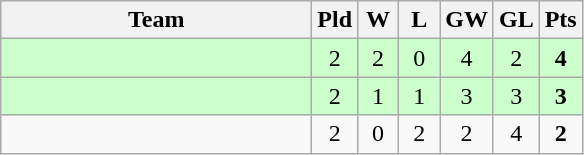<table class="wikitable" style="text-align:center">
<tr>
<th width=200>Team</th>
<th width=20>Pld</th>
<th width=20>W</th>
<th width=20>L</th>
<th width=20>GW</th>
<th width=20>GL</th>
<th width=20>Pts</th>
</tr>
<tr bgcolor=ccffcc>
<td style="text-align:left;"></td>
<td>2</td>
<td>2</td>
<td>0</td>
<td>4</td>
<td>2</td>
<td><strong>4</strong></td>
</tr>
<tr bgcolor=ccffcc>
<td style="text-align:left;"></td>
<td>2</td>
<td>1</td>
<td>1</td>
<td>3</td>
<td>3</td>
<td><strong>3</strong></td>
</tr>
<tr>
<td style="text-align:left;"></td>
<td>2</td>
<td>0</td>
<td>2</td>
<td>2</td>
<td>4</td>
<td><strong>2</strong></td>
</tr>
</table>
